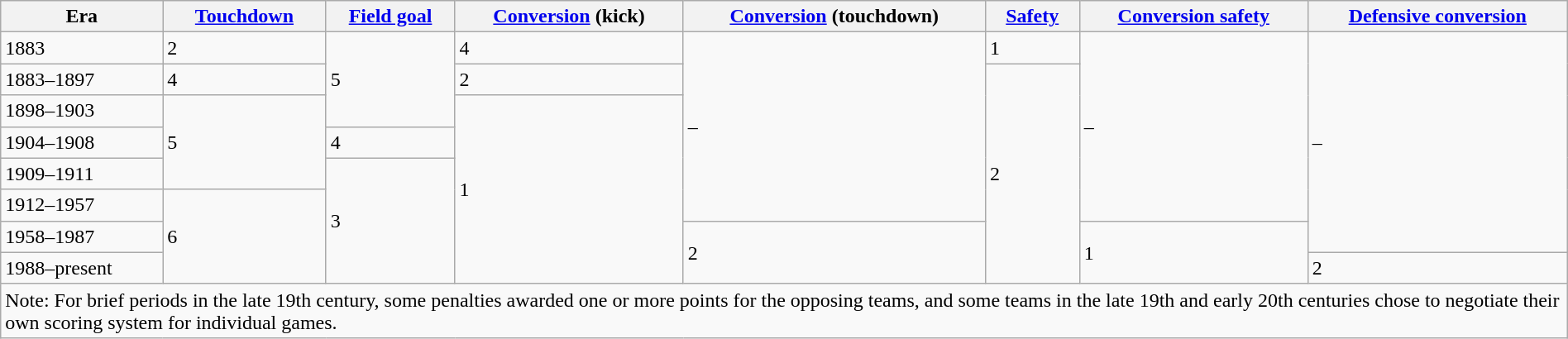<table class="wikitable" style="margin:auto;">
<tr>
<th>Era</th>
<th><a href='#'>Touchdown</a></th>
<th><a href='#'>Field goal</a></th>
<th><a href='#'>Conversion</a> (kick)</th>
<th><a href='#'>Conversion</a> (touchdown)</th>
<th><a href='#'>Safety</a></th>
<th><a href='#'>Conversion safety</a></th>
<th><a href='#'>Defensive conversion</a></th>
</tr>
<tr>
<td>1883</td>
<td>2</td>
<td rowspan="3">5</td>
<td>4</td>
<td rowspan="6">–</td>
<td>1</td>
<td rowspan="6">–</td>
<td rowspan="7">–</td>
</tr>
<tr>
<td>1883–1897</td>
<td>4</td>
<td>2</td>
<td rowspan="7">2</td>
</tr>
<tr>
<td>1898–1903</td>
<td rowspan="3">5</td>
<td rowspan="6">1</td>
</tr>
<tr>
<td>1904–1908</td>
<td>4</td>
</tr>
<tr>
<td>1909–1911</td>
<td rowspan="4">3</td>
</tr>
<tr>
<td>1912–1957</td>
<td rowspan="3">6</td>
</tr>
<tr>
<td>1958–1987</td>
<td rowspan="2">2</td>
<td rowspan="2">1</td>
</tr>
<tr>
<td>1988–present</td>
<td>2</td>
</tr>
<tr>
<td colspan="8">Note: For brief periods in the late 19th century, some penalties awarded one or more points for the opposing teams, and some teams in the late 19th and early 20th centuries chose to negotiate their own scoring system for individual games.</td>
</tr>
</table>
